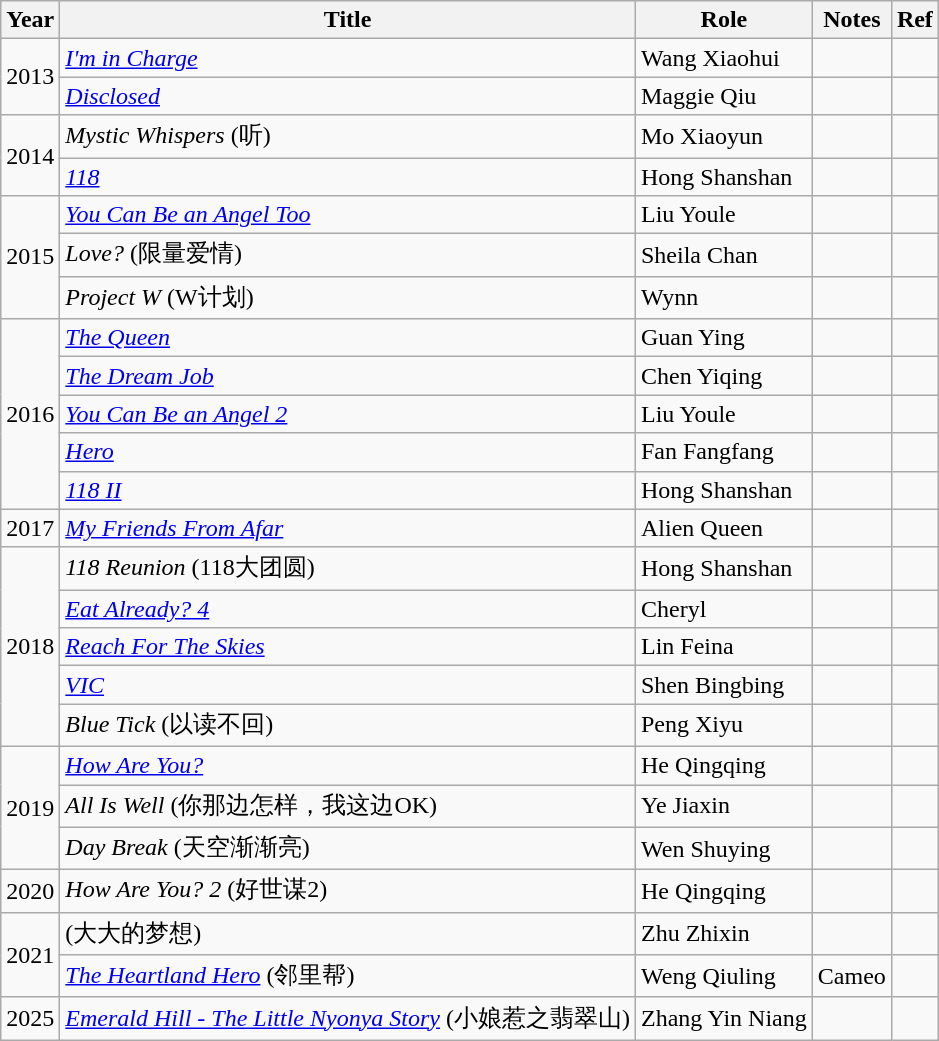<table class="wikitable sortable">
<tr>
<th>Year</th>
<th>Title</th>
<th>Role</th>
<th class="unsortable">Notes</th>
<th class="unsortable">Ref</th>
</tr>
<tr>
<td rowspan="2">2013</td>
<td><em><a href='#'>I'm in Charge</a></em></td>
<td>Wang Xiaohui</td>
<td></td>
<td></td>
</tr>
<tr>
<td><em><a href='#'>Disclosed</a></em></td>
<td>Maggie Qiu</td>
<td></td>
<td></td>
</tr>
<tr>
<td rowspan="2">2014</td>
<td><em>Mystic Whispers</em> (听)</td>
<td>Mo Xiaoyun</td>
<td></td>
<td></td>
</tr>
<tr>
<td><em><a href='#'>118</a></em></td>
<td>Hong Shanshan</td>
<td></td>
<td></td>
</tr>
<tr>
<td rowspan="3">2015</td>
<td><em><a href='#'>You Can Be an Angel Too</a></em></td>
<td>Liu Youle</td>
<td></td>
<td></td>
</tr>
<tr>
<td><em>Love?</em> (限量爱情)</td>
<td>Sheila Chan</td>
<td></td>
<td></td>
</tr>
<tr>
<td><em>Project W</em> (W计划)</td>
<td>Wynn</td>
<td></td>
<td></td>
</tr>
<tr>
<td rowspan="5">2016</td>
<td><em><a href='#'>The Queen</a></em></td>
<td>Guan Ying</td>
<td></td>
<td></td>
</tr>
<tr>
<td><em><a href='#'>The Dream Job</a></em></td>
<td>Chen Yiqing</td>
<td></td>
<td></td>
</tr>
<tr>
<td><em><a href='#'>You Can Be an Angel 2</a></em></td>
<td>Liu Youle</td>
<td></td>
<td></td>
</tr>
<tr>
<td><em><a href='#'>Hero</a></em></td>
<td>Fan Fangfang</td>
<td></td>
<td></td>
</tr>
<tr>
<td><em><a href='#'>118 II</a></em></td>
<td>Hong Shanshan</td>
<td></td>
<td></td>
</tr>
<tr>
<td rowspan="1">2017</td>
<td><em><a href='#'>My Friends From Afar</a></em></td>
<td>Alien Queen</td>
<td></td>
<td></td>
</tr>
<tr>
<td rowspan="5">2018</td>
<td><em>118 Reunion</em> (118大团圆)</td>
<td>Hong Shanshan</td>
<td></td>
<td></td>
</tr>
<tr>
<td><em><a href='#'>Eat Already? 4</a></em></td>
<td>Cheryl</td>
<td></td>
<td></td>
</tr>
<tr>
<td><em><a href='#'>Reach For The Skies</a></em></td>
<td>Lin Feina</td>
<td></td>
<td></td>
</tr>
<tr>
<td><em><a href='#'>VIC</a></em></td>
<td>Shen Bingbing</td>
<td></td>
<td></td>
</tr>
<tr>
<td><em>Blue Tick</em> (以读不回)</td>
<td>Peng Xiyu</td>
<td></td>
<td></td>
</tr>
<tr>
<td rowspan="3">2019</td>
<td><em><a href='#'>How Are You?</a></em></td>
<td>He Qingqing</td>
<td></td>
<td></td>
</tr>
<tr>
<td><em>All Is Well</em> (你那边怎样，我这边OK)</td>
<td>Ye Jiaxin</td>
<td></td>
<td></td>
</tr>
<tr>
<td><em>Day Break</em> (天空渐渐亮)</td>
<td>Wen Shuying</td>
<td></td>
<td></td>
</tr>
<tr>
<td>2020</td>
<td><em>How Are You? 2</em> (好世谋2)</td>
<td>He Qingqing</td>
<td></td>
<td></td>
</tr>
<tr>
<td rowspan="2">2021</td>
<td><em></em> (大大的梦想)</td>
<td>Zhu Zhixin</td>
<td></td>
<td></td>
</tr>
<tr>
<td><em><a href='#'>The Heartland Hero</a></em> (邻里帮)</td>
<td>Weng Qiuling</td>
<td>Cameo</td>
<td></td>
</tr>
<tr>
<td rowspan="1">2025</td>
<td><em><a href='#'>Emerald Hill - The Little Nyonya Story</a></em>  (小娘惹之翡翠山)</td>
<td>Zhang Yin Niang</td>
<td></td>
<td></td>
</tr>
</table>
